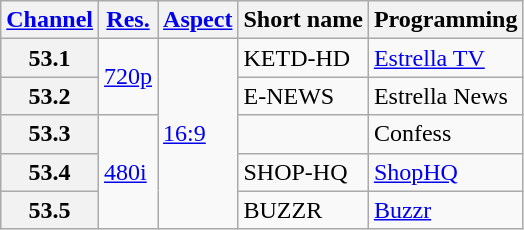<table class="wikitable">
<tr>
<th><a href='#'>Channel</a></th>
<th><a href='#'>Res.</a></th>
<th><a href='#'>Aspect</a></th>
<th>Short name</th>
<th>Programming</th>
</tr>
<tr>
<th scope = "row">53.1</th>
<td rowspan=2><a href='#'>720p</a></td>
<td rowspan=5><a href='#'>16:9</a></td>
<td>KETD-HD</td>
<td><a href='#'>Estrella TV</a></td>
</tr>
<tr>
<th scope = "row">53.2</th>
<td>E-NEWS</td>
<td>Estrella News</td>
</tr>
<tr>
<th scope = "row">53.3</th>
<td rowspan=3><a href='#'>480i</a></td>
<td></td>
<td>Confess</td>
</tr>
<tr>
<th scope = "row">53.4</th>
<td>SHOP-HQ</td>
<td><a href='#'>ShopHQ</a></td>
</tr>
<tr>
<th scope = "row">53.5</th>
<td>BUZZR</td>
<td><a href='#'>Buzzr</a></td>
</tr>
</table>
